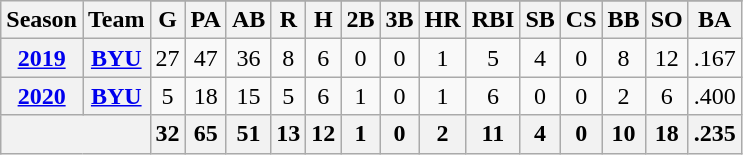<table class="wikitable" style="text-align:center;">
<tr>
<th rowspan="2">Season</th>
<th rowspan="2">Team</th>
</tr>
<tr>
<th>G</th>
<th>PA</th>
<th>AB</th>
<th>R</th>
<th>H</th>
<th>2B</th>
<th>3B</th>
<th>HR</th>
<th>RBI</th>
<th>SB</th>
<th>CS</th>
<th>BB</th>
<th>SO</th>
<th>BA</th>
</tr>
<tr>
<th><a href='#'>2019</a></th>
<th><a href='#'>BYU</a></th>
<td>27</td>
<td>47</td>
<td>36</td>
<td>8</td>
<td>6</td>
<td>0</td>
<td>0</td>
<td>1</td>
<td>5</td>
<td>4</td>
<td>0</td>
<td>8</td>
<td>12</td>
<td>.167</td>
</tr>
<tr>
<th><a href='#'>2020</a></th>
<th><a href='#'>BYU</a></th>
<td>5</td>
<td>18</td>
<td>15</td>
<td>5</td>
<td>6</td>
<td>1</td>
<td>0</td>
<td>1</td>
<td>6</td>
<td>0</td>
<td>0</td>
<td>2</td>
<td>6</td>
<td>.400</td>
</tr>
<tr>
<th colspan="2"></th>
<th>32</th>
<th>65</th>
<th>51</th>
<th>13</th>
<th>12</th>
<th>1</th>
<th>0</th>
<th>2</th>
<th>11</th>
<th>4</th>
<th>0</th>
<th>10</th>
<th>18</th>
<th>.235</th>
</tr>
</table>
